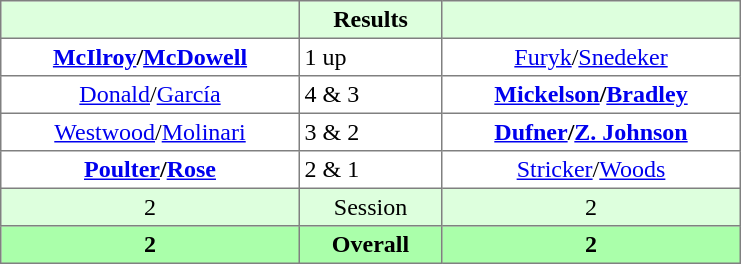<table border="1" cellpadding="3" style="border-collapse:collapse; text-align:center;">
<tr style="background:#dfd;">
<th style="width:12em;"></th>
<th style="width:5.5em;">Results</th>
<th style="width:12em;"></th>
</tr>
<tr>
<td><strong><a href='#'>McIlroy</a>/<a href='#'>McDowell</a></strong></td>
<td align=left> 1 up</td>
<td><a href='#'>Furyk</a>/<a href='#'>Snedeker</a></td>
</tr>
<tr>
<td><a href='#'>Donald</a>/<a href='#'>García</a></td>
<td align=left> 4 & 3</td>
<td><strong><a href='#'>Mickelson</a>/<a href='#'>Bradley</a></strong></td>
</tr>
<tr>
<td><a href='#'>Westwood</a>/<a href='#'>Molinari</a></td>
<td align=left> 3 & 2</td>
<td><strong><a href='#'>Dufner</a>/<a href='#'>Z. Johnson</a></strong></td>
</tr>
<tr>
<td><strong><a href='#'>Poulter</a>/<a href='#'>Rose</a></strong></td>
<td align=left> 2 & 1</td>
<td><a href='#'>Stricker</a>/<a href='#'>Woods</a></td>
</tr>
<tr style="background:#dfd;">
<td>2</td>
<td>Session</td>
<td>2</td>
</tr>
<tr style="background:#afa;">
<th>2</th>
<th>Overall</th>
<th>2</th>
</tr>
</table>
